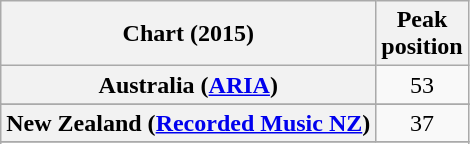<table class="wikitable sortable plainrowheaders" style="text-align:center">
<tr>
<th>Chart (2015)</th>
<th>Peak<br>position</th>
</tr>
<tr>
<th scope="row">Australia (<a href='#'>ARIA</a>)</th>
<td>53</td>
</tr>
<tr>
</tr>
<tr>
<th scope="row">New Zealand (<a href='#'>Recorded Music NZ</a>)</th>
<td>37</td>
</tr>
<tr>
</tr>
<tr>
</tr>
<tr>
</tr>
<tr>
</tr>
<tr>
</tr>
</table>
